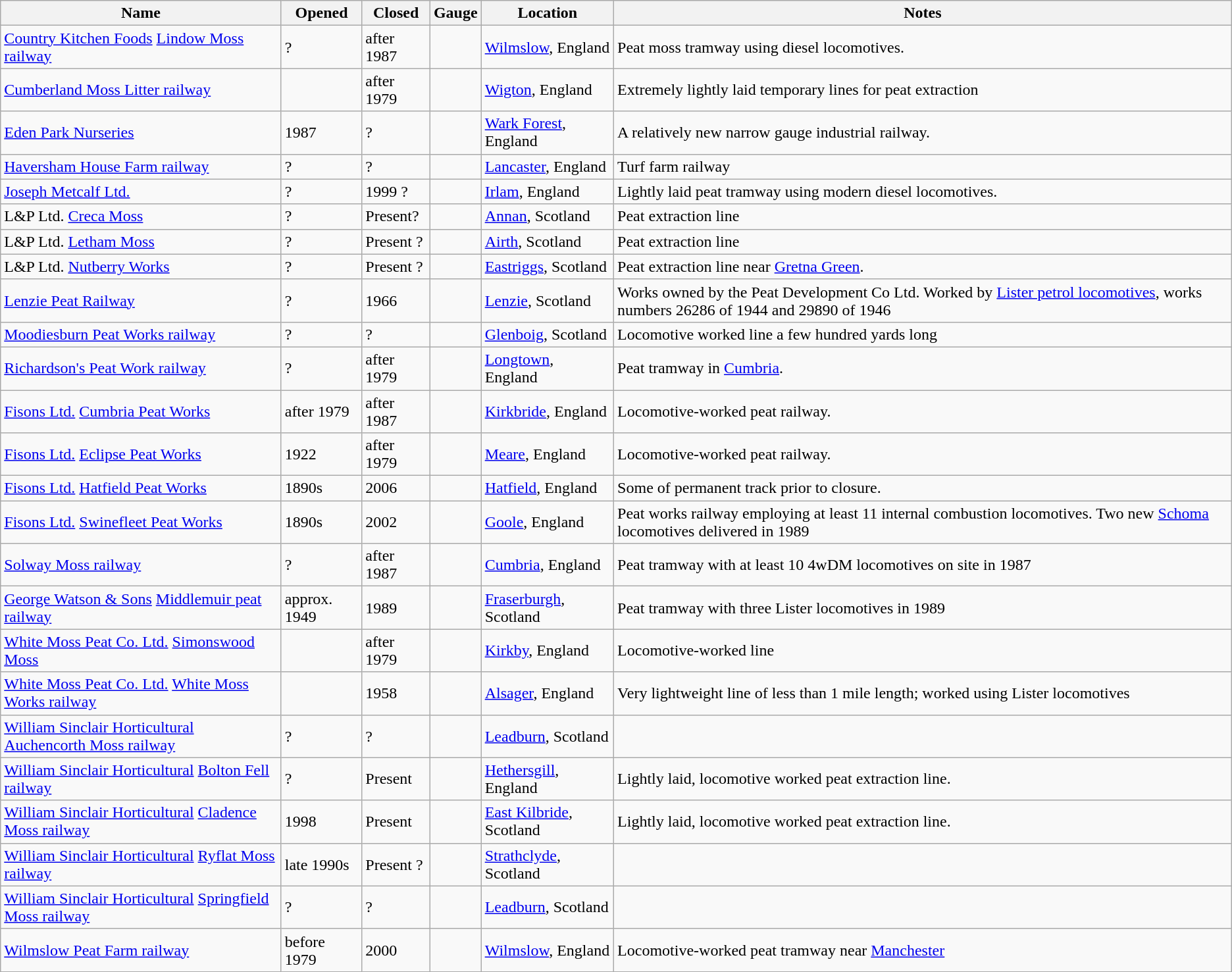<table class="wikitable">
<tr>
<th>Name</th>
<th>Opened</th>
<th>Closed</th>
<th>Gauge</th>
<th>Location</th>
<th>Notes</th>
</tr>
<tr>
<td><a href='#'>Country Kitchen Foods</a> <a href='#'>Lindow Moss railway</a></td>
<td>?</td>
<td>after 1987</td>
<td></td>
<td><a href='#'>Wilmslow</a>, England</td>
<td>Peat moss tramway using diesel locomotives.</td>
</tr>
<tr>
<td><a href='#'>Cumberland Moss Litter railway</a></td>
<td></td>
<td>after 1979</td>
<td></td>
<td><a href='#'>Wigton</a>, England</td>
<td>Extremely lightly laid temporary lines for peat extraction</td>
</tr>
<tr>
<td><a href='#'>Eden Park Nurseries</a></td>
<td>1987</td>
<td>?</td>
<td></td>
<td><a href='#'>Wark Forest</a>, England</td>
<td>A relatively new narrow gauge industrial railway.</td>
</tr>
<tr>
<td><a href='#'>Haversham House Farm railway</a></td>
<td>?</td>
<td>?</td>
<td></td>
<td><a href='#'>Lancaster</a>, England</td>
<td>Turf farm railway</td>
</tr>
<tr>
<td><a href='#'>Joseph Metcalf Ltd.</a></td>
<td>?</td>
<td>1999 ?</td>
<td></td>
<td><a href='#'>Irlam</a>, England</td>
<td>Lightly laid peat tramway using modern diesel locomotives.</td>
</tr>
<tr>
<td>L&P Ltd. <a href='#'>Creca Moss</a></td>
<td>?</td>
<td>Present?</td>
<td></td>
<td><a href='#'>Annan</a>, Scotland</td>
<td>Peat extraction line</td>
</tr>
<tr>
<td>L&P Ltd. <a href='#'>Letham Moss</a></td>
<td>?</td>
<td>Present ?</td>
<td></td>
<td><a href='#'>Airth</a>, Scotland</td>
<td>Peat extraction line</td>
</tr>
<tr>
<td>L&P Ltd. <a href='#'>Nutberry Works</a></td>
<td>?</td>
<td>Present ?</td>
<td></td>
<td><a href='#'>Eastriggs</a>, Scotland</td>
<td>Peat extraction line near <a href='#'>Gretna Green</a>.</td>
</tr>
<tr>
<td><a href='#'>Lenzie Peat Railway</a></td>
<td>?</td>
<td>1966</td>
<td></td>
<td><a href='#'>Lenzie</a>, Scotland</td>
<td>Works owned by the Peat Development Co Ltd. Worked by <a href='#'>Lister petrol locomotives</a>, works numbers 26286 of 1944 and 29890 of 1946</td>
</tr>
<tr>
<td><a href='#'>Moodiesburn Peat Works railway</a></td>
<td>?</td>
<td>?</td>
<td></td>
<td><a href='#'>Glenboig</a>, Scotland</td>
<td>Locomotive worked line a few hundred yards long</td>
</tr>
<tr>
<td><a href='#'>Richardson's Peat Work railway</a></td>
<td>?</td>
<td>after 1979</td>
<td></td>
<td><a href='#'>Longtown</a>, England</td>
<td>Peat tramway in <a href='#'>Cumbria</a>.</td>
</tr>
<tr>
<td><a href='#'>Fisons Ltd.</a> <a href='#'>Cumbria Peat Works</a></td>
<td>after 1979</td>
<td>after 1987</td>
<td></td>
<td><a href='#'>Kirkbride</a>, England</td>
<td>Locomotive-worked peat railway.</td>
</tr>
<tr>
<td><a href='#'>Fisons Ltd.</a> <a href='#'>Eclipse Peat Works</a></td>
<td>1922</td>
<td>after 1979</td>
<td></td>
<td><a href='#'>Meare</a>, England</td>
<td>Locomotive-worked peat railway.</td>
</tr>
<tr>
<td><a href='#'>Fisons Ltd.</a> <a href='#'>Hatfield Peat Works</a></td>
<td>1890s</td>
<td>2006</td>
<td></td>
<td><a href='#'>Hatfield</a>, England</td>
<td>Some  of permanent track prior to closure.</td>
</tr>
<tr>
<td><a href='#'>Fisons Ltd.</a> <a href='#'>Swinefleet Peat Works</a></td>
<td>1890s</td>
<td>2002</td>
<td></td>
<td><a href='#'>Goole</a>, England</td>
<td>Peat works railway employing at least 11 internal combustion locomotives. Two new <a href='#'>Schoma</a> locomotives delivered in 1989</td>
</tr>
<tr>
<td><a href='#'>Solway Moss railway</a></td>
<td>?</td>
<td>after 1987</td>
<td></td>
<td><a href='#'>Cumbria</a>, England</td>
<td>Peat tramway with at least 10 4wDM locomotives on site in 1987</td>
</tr>
<tr>
<td><a href='#'>George Watson & Sons</a> <a href='#'>Middlemuir peat railway</a></td>
<td>approx. 1949</td>
<td>1989</td>
<td></td>
<td><a href='#'>Fraserburgh</a>, Scotland</td>
<td>Peat tramway with three Lister locomotives in 1989</td>
</tr>
<tr>
<td><a href='#'>White Moss Peat Co. Ltd.</a> <a href='#'>Simonswood Moss</a></td>
<td></td>
<td>after 1979</td>
<td></td>
<td><a href='#'>Kirkby</a>, England</td>
<td>Locomotive-worked line</td>
</tr>
<tr>
<td><a href='#'>White Moss Peat Co. Ltd.</a> <a href='#'>White Moss Works railway</a></td>
<td></td>
<td>1958</td>
<td></td>
<td><a href='#'>Alsager</a>, England</td>
<td>Very lightweight line of less than 1 mile length; worked using Lister locomotives</td>
</tr>
<tr>
<td><a href='#'>William Sinclair Horticultural</a> <a href='#'>Auchencorth Moss railway</a></td>
<td>?</td>
<td>?</td>
<td></td>
<td><a href='#'>Leadburn</a>, Scotland</td>
<td></td>
</tr>
<tr>
<td><a href='#'>William Sinclair Horticultural</a> <a href='#'>Bolton Fell railway</a></td>
<td>?</td>
<td>Present</td>
<td></td>
<td><a href='#'>Hethersgill</a>, England</td>
<td>Lightly laid, locomotive worked peat extraction line.</td>
</tr>
<tr>
<td><a href='#'>William Sinclair Horticultural</a> <a href='#'>Cladence Moss railway</a></td>
<td>1998</td>
<td>Present</td>
<td></td>
<td><a href='#'>East Kilbride</a>, Scotland</td>
<td>Lightly laid, locomotive worked peat extraction line.</td>
</tr>
<tr>
<td><a href='#'>William Sinclair Horticultural</a> <a href='#'>Ryflat Moss railway</a></td>
<td>late 1990s</td>
<td>Present ?</td>
<td></td>
<td><a href='#'>Strathclyde</a>, Scotland</td>
<td></td>
</tr>
<tr>
<td><a href='#'>William Sinclair Horticultural</a> <a href='#'>Springfield Moss railway</a></td>
<td>?</td>
<td>?</td>
<td></td>
<td><a href='#'>Leadburn</a>, Scotland</td>
<td></td>
</tr>
<tr>
<td><a href='#'>Wilmslow Peat Farm railway</a></td>
<td>before 1979</td>
<td>2000</td>
<td></td>
<td><a href='#'>Wilmslow</a>, England</td>
<td>Locomotive-worked peat tramway near <a href='#'>Manchester</a></td>
</tr>
</table>
